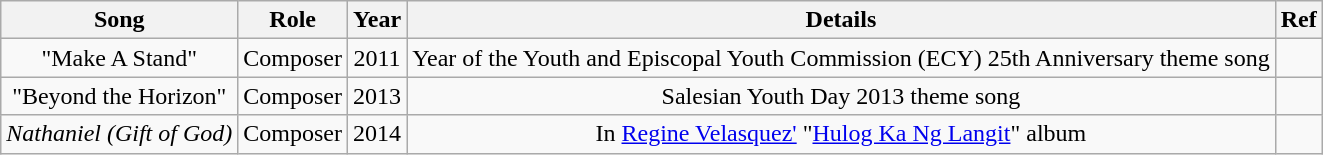<table class="wikitable sortable plainrowheaders" style="text-align:center;">
<tr>
<th>Song</th>
<th>Role</th>
<th>Year</th>
<th>Details</th>
<th>Ref</th>
</tr>
<tr>
<td>"Make A Stand"</td>
<td>Composer</td>
<td>2011</td>
<td>Year of the Youth and Episcopal Youth Commission (ECY) 25th Anniversary theme song</td>
<td></td>
</tr>
<tr>
<td>"Beyond the Horizon"</td>
<td>Composer</td>
<td>2013</td>
<td>Salesian Youth Day 2013 theme song</td>
<td></td>
</tr>
<tr>
<td><em>Nathaniel (Gift of God)</em></td>
<td>Composer</td>
<td>2014</td>
<td>In <a href='#'>Regine Velasquez'</a> "<a href='#'>Hulog Ka Ng Langit</a>" album</td>
<td></td>
</tr>
</table>
